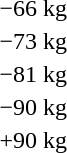<table>
<tr>
<td rowspan=2>−66 kg</td>
<td rowspan=2></td>
<td rowspan=2></td>
<td></td>
</tr>
<tr>
<td></td>
</tr>
<tr>
<td rowspan=2>−73 kg</td>
<td rowspan=2></td>
<td rowspan=2></td>
<td></td>
</tr>
<tr>
<td></td>
</tr>
<tr>
<td rowspan=2>−81 kg</td>
<td rowspan=2></td>
<td rowspan=2></td>
<td></td>
</tr>
<tr>
<td></td>
</tr>
<tr>
<td rowspan=2>−90 kg</td>
<td rowspan=2></td>
<td rowspan=2></td>
<td></td>
</tr>
<tr>
<td></td>
</tr>
<tr>
<td rowspan=2>+90 kg</td>
<td rowspan=2></td>
<td rowspan=2></td>
<td></td>
</tr>
<tr>
<td></td>
</tr>
</table>
